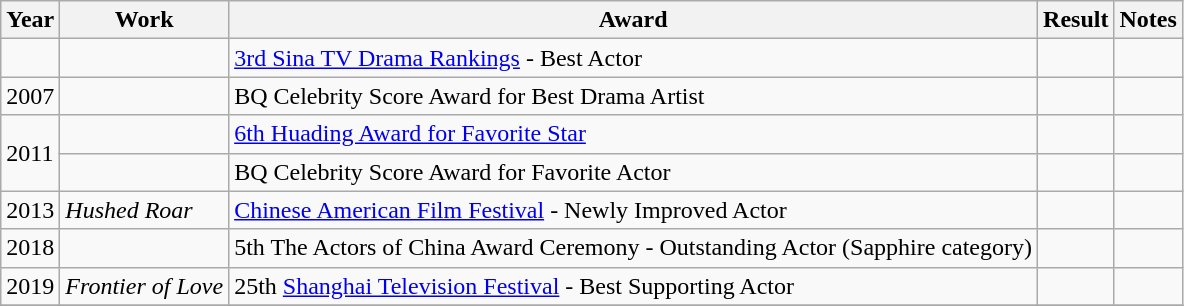<table class="wikitable">
<tr>
<th>Year</th>
<th>Work</th>
<th>Award</th>
<th>Result</th>
<th>Notes</th>
</tr>
<tr>
<td></td>
<td></td>
<td><a href='#'>3rd Sina TV Drama Rankings</a> - Best Actor</td>
<td></td>
<td></td>
</tr>
<tr>
<td>2007</td>
<td></td>
<td>BQ Celebrity Score Award for Best Drama Artist</td>
<td></td>
<td></td>
</tr>
<tr>
<td rowspan="2">2011</td>
<td></td>
<td><a href='#'>6th Huading Award for Favorite Star</a></td>
<td></td>
<td></td>
</tr>
<tr>
<td></td>
<td>BQ Celebrity Score Award for Favorite Actor</td>
<td></td>
<td></td>
</tr>
<tr>
<td>2013</td>
<td><em>Hushed Roar</em></td>
<td><a href='#'>Chinese American Film Festival</a> - Newly Improved Actor</td>
<td></td>
<td></td>
</tr>
<tr>
<td>2018</td>
<td></td>
<td>5th The Actors of China Award Ceremony	 - Outstanding Actor (Sapphire category)</td>
<td></td>
<td></td>
</tr>
<tr>
<td>2019</td>
<td><em>Frontier of Love</em></td>
<td>25th <a href='#'>Shanghai Television Festival</a> - Best Supporting Actor</td>
<td></td>
<td></td>
</tr>
<tr>
</tr>
</table>
